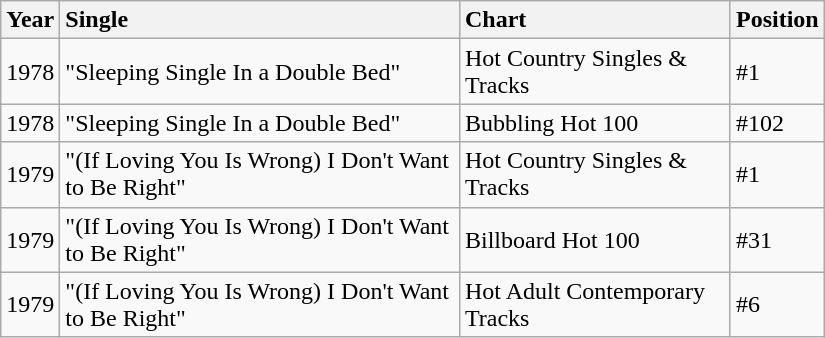<table class="wikitable" style="margin-top: 0" width="550px">
<tr>
<th style="text-align: left">Year</th>
<th style="text-align: left">Single</th>
<th style="text-align: left">Chart</th>
<th style="text-align: left">Position</th>
</tr>
<tr>
<td>1978</td>
<td>"Sleeping Single In a Double Bed"</td>
<td>Hot Country Singles & Tracks</td>
<td>#1</td>
</tr>
<tr>
<td>1978</td>
<td>"Sleeping Single In a Double Bed"</td>
<td>Bubbling Hot 100</td>
<td>#102</td>
</tr>
<tr>
<td>1979</td>
<td>"(If Loving You Is Wrong) I Don't Want to Be Right"</td>
<td>Hot Country Singles & Tracks</td>
<td>#1</td>
</tr>
<tr>
<td>1979</td>
<td>"(If Loving You Is Wrong) I Don't Want to Be Right"</td>
<td>Billboard Hot 100</td>
<td>#31</td>
</tr>
<tr>
<td>1979</td>
<td>"(If Loving You Is Wrong) I Don't Want to Be Right"</td>
<td>Hot Adult Contemporary Tracks</td>
<td>#6</td>
</tr>
</table>
